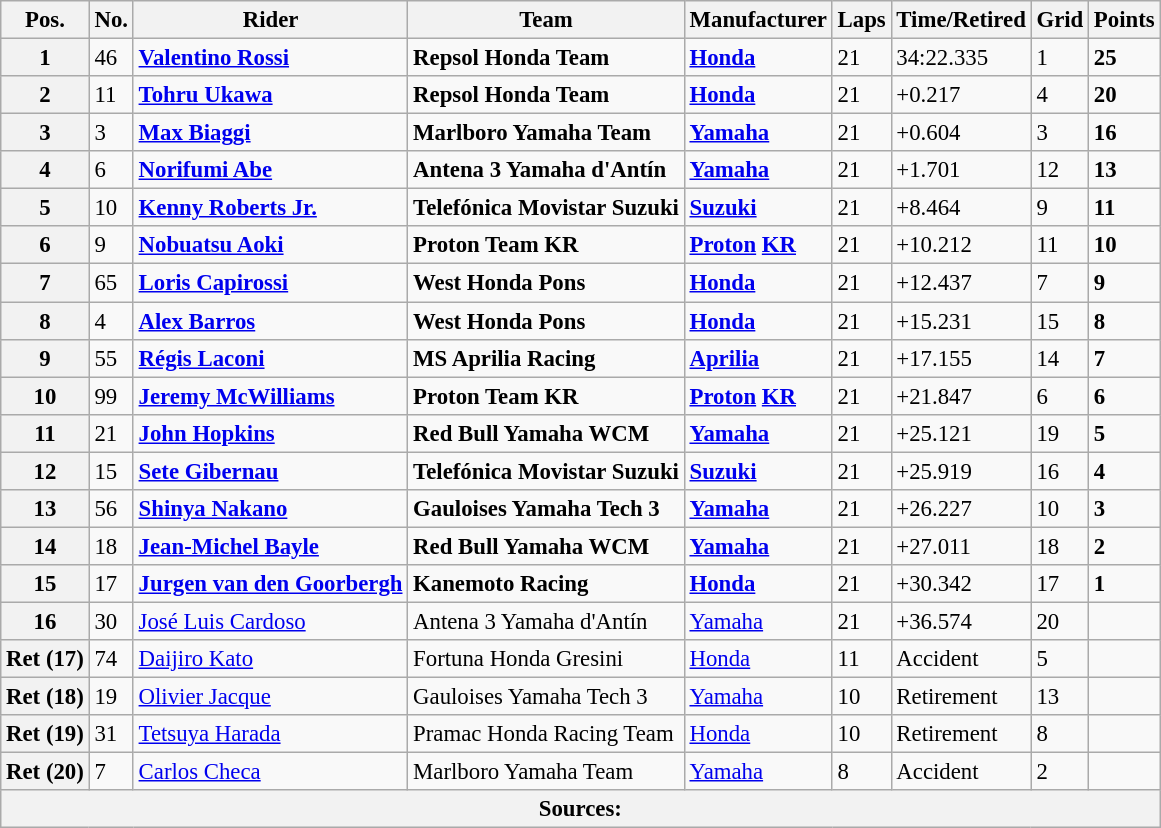<table class="wikitable" style="font-size: 95%;">
<tr>
<th>Pos.</th>
<th>No.</th>
<th>Rider</th>
<th>Team</th>
<th>Manufacturer</th>
<th>Laps</th>
<th>Time/Retired</th>
<th>Grid</th>
<th>Points</th>
</tr>
<tr>
<th>1</th>
<td>46</td>
<td> <strong><a href='#'>Valentino Rossi</a></strong></td>
<td><strong>Repsol Honda Team</strong></td>
<td><strong><a href='#'>Honda</a></strong></td>
<td>21</td>
<td>34:22.335</td>
<td>1</td>
<td><strong>25</strong></td>
</tr>
<tr>
<th>2</th>
<td>11</td>
<td> <strong><a href='#'>Tohru Ukawa</a></strong></td>
<td><strong>Repsol Honda Team</strong></td>
<td><strong><a href='#'>Honda</a></strong></td>
<td>21</td>
<td>+0.217</td>
<td>4</td>
<td><strong>20</strong></td>
</tr>
<tr>
<th>3</th>
<td>3</td>
<td> <strong><a href='#'>Max Biaggi</a></strong></td>
<td><strong>Marlboro Yamaha Team</strong></td>
<td><strong><a href='#'>Yamaha</a></strong></td>
<td>21</td>
<td>+0.604</td>
<td>3</td>
<td><strong>16</strong></td>
</tr>
<tr>
<th>4</th>
<td>6</td>
<td> <strong><a href='#'>Norifumi Abe</a></strong></td>
<td><strong>Antena 3 Yamaha d'Antín</strong></td>
<td><strong><a href='#'>Yamaha</a></strong></td>
<td>21</td>
<td>+1.701</td>
<td>12</td>
<td><strong>13</strong></td>
</tr>
<tr>
<th>5</th>
<td>10</td>
<td> <strong><a href='#'>Kenny Roberts Jr.</a></strong></td>
<td><strong>Telefónica Movistar Suzuki</strong></td>
<td><strong><a href='#'>Suzuki</a></strong></td>
<td>21</td>
<td>+8.464</td>
<td>9</td>
<td><strong>11</strong></td>
</tr>
<tr>
<th>6</th>
<td>9</td>
<td> <strong><a href='#'>Nobuatsu Aoki</a></strong></td>
<td><strong>Proton Team KR</strong></td>
<td><strong><a href='#'>Proton</a> <a href='#'>KR</a></strong></td>
<td>21</td>
<td>+10.212</td>
<td>11</td>
<td><strong>10</strong></td>
</tr>
<tr>
<th>7</th>
<td>65</td>
<td> <strong><a href='#'>Loris Capirossi</a></strong></td>
<td><strong>West Honda Pons</strong></td>
<td><strong><a href='#'>Honda</a></strong></td>
<td>21</td>
<td>+12.437</td>
<td>7</td>
<td><strong>9</strong></td>
</tr>
<tr>
<th>8</th>
<td>4</td>
<td> <strong><a href='#'>Alex Barros</a></strong></td>
<td><strong>West Honda Pons</strong></td>
<td><strong><a href='#'>Honda</a></strong></td>
<td>21</td>
<td>+15.231</td>
<td>15</td>
<td><strong>8</strong></td>
</tr>
<tr>
<th>9</th>
<td>55</td>
<td> <strong><a href='#'>Régis Laconi</a></strong></td>
<td><strong>MS Aprilia Racing</strong></td>
<td><strong><a href='#'>Aprilia</a></strong></td>
<td>21</td>
<td>+17.155</td>
<td>14</td>
<td><strong>7</strong></td>
</tr>
<tr>
<th>10</th>
<td>99</td>
<td> <strong><a href='#'>Jeremy McWilliams</a></strong></td>
<td><strong>Proton Team KR</strong></td>
<td><strong><a href='#'>Proton</a> <a href='#'>KR</a></strong></td>
<td>21</td>
<td>+21.847</td>
<td>6</td>
<td><strong>6</strong></td>
</tr>
<tr>
<th>11</th>
<td>21</td>
<td> <strong><a href='#'>John Hopkins</a></strong></td>
<td><strong>Red Bull Yamaha WCM</strong></td>
<td><strong><a href='#'>Yamaha</a></strong></td>
<td>21</td>
<td>+25.121</td>
<td>19</td>
<td><strong>5</strong></td>
</tr>
<tr>
<th>12</th>
<td>15</td>
<td> <strong><a href='#'>Sete Gibernau</a></strong></td>
<td><strong>Telefónica Movistar Suzuki</strong></td>
<td><strong><a href='#'>Suzuki</a></strong></td>
<td>21</td>
<td>+25.919</td>
<td>16</td>
<td><strong>4</strong></td>
</tr>
<tr>
<th>13</th>
<td>56</td>
<td> <strong><a href='#'>Shinya Nakano</a></strong></td>
<td><strong>Gauloises Yamaha Tech 3</strong></td>
<td><strong><a href='#'>Yamaha</a></strong></td>
<td>21</td>
<td>+26.227</td>
<td>10</td>
<td><strong>3</strong></td>
</tr>
<tr>
<th>14</th>
<td>18</td>
<td> <strong><a href='#'>Jean-Michel Bayle</a></strong></td>
<td><strong>Red Bull Yamaha WCM</strong></td>
<td><strong><a href='#'>Yamaha</a></strong></td>
<td>21</td>
<td>+27.011</td>
<td>18</td>
<td><strong>2</strong></td>
</tr>
<tr>
<th>15</th>
<td>17</td>
<td> <strong><a href='#'>Jurgen van den Goorbergh</a></strong></td>
<td><strong>Kanemoto Racing</strong></td>
<td><strong><a href='#'>Honda</a></strong></td>
<td>21</td>
<td>+30.342</td>
<td>17</td>
<td><strong>1</strong></td>
</tr>
<tr>
<th>16</th>
<td>30</td>
<td> <a href='#'>José Luis Cardoso</a></td>
<td>Antena 3 Yamaha d'Antín</td>
<td><a href='#'>Yamaha</a></td>
<td>21</td>
<td>+36.574</td>
<td>20</td>
<td></td>
</tr>
<tr>
<th>Ret (17)</th>
<td>74</td>
<td> <a href='#'>Daijiro Kato</a></td>
<td>Fortuna Honda Gresini</td>
<td><a href='#'>Honda</a></td>
<td>11</td>
<td>Accident</td>
<td>5</td>
<td></td>
</tr>
<tr>
<th>Ret (18)</th>
<td>19</td>
<td> <a href='#'>Olivier Jacque</a></td>
<td>Gauloises Yamaha Tech 3</td>
<td><a href='#'>Yamaha</a></td>
<td>10</td>
<td>Retirement</td>
<td>13</td>
<td></td>
</tr>
<tr>
<th>Ret (19)</th>
<td>31</td>
<td> <a href='#'>Tetsuya Harada</a></td>
<td>Pramac Honda Racing Team</td>
<td><a href='#'>Honda</a></td>
<td>10</td>
<td>Retirement</td>
<td>8</td>
<td></td>
</tr>
<tr>
<th>Ret (20)</th>
<td>7</td>
<td> <a href='#'>Carlos Checa</a></td>
<td>Marlboro Yamaha Team</td>
<td><a href='#'>Yamaha</a></td>
<td>8</td>
<td>Accident</td>
<td>2</td>
<td></td>
</tr>
<tr>
<th colspan=9>Sources: </th>
</tr>
</table>
